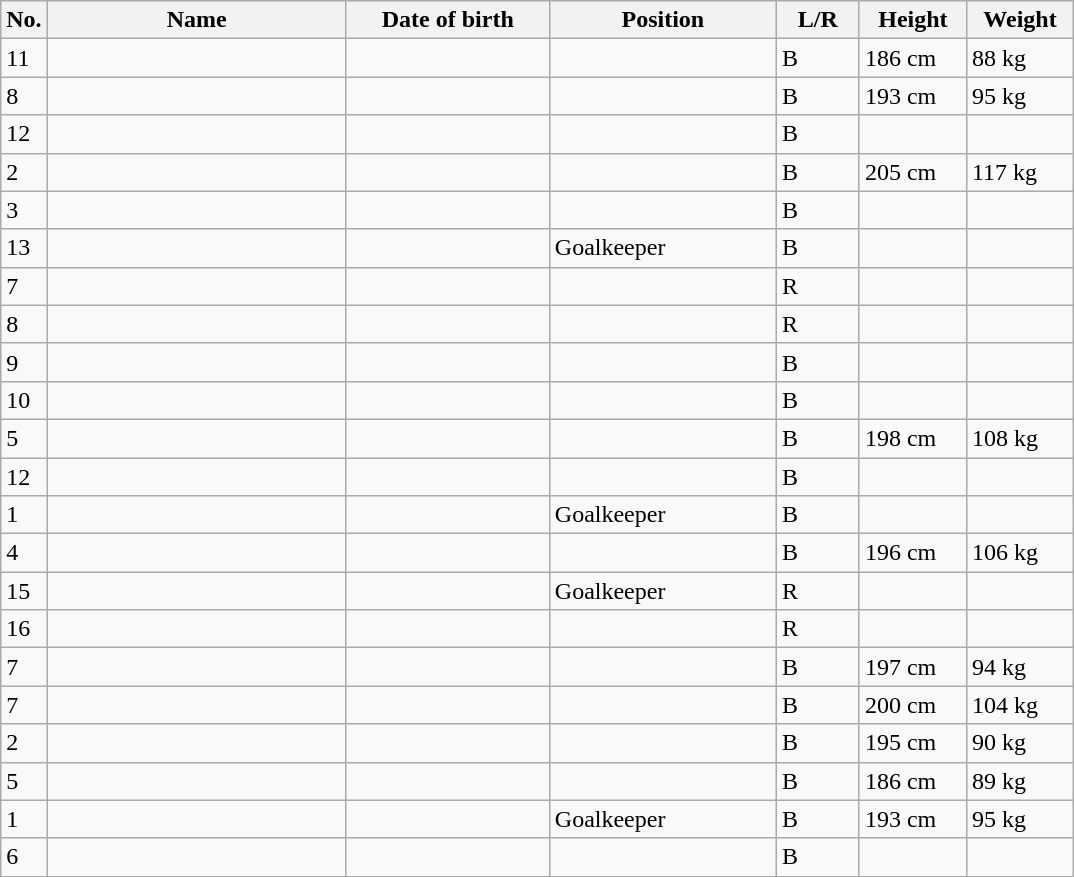<table class="wikitable sortable" style=font-size:100%; text-align:center;>
<tr>
<th>No.</th>
<th style=width:12em>Name</th>
<th style=width:8em>Date of birth</th>
<th style=width:9em>Position</th>
<th style=width:3em>L/R</th>
<th style=width:4em>Height</th>
<th style=width:4em>Weight</th>
</tr>
<tr>
<td>11</td>
<td align=left></td>
<td align=right></td>
<td></td>
<td>B</td>
<td>186 cm</td>
<td>88 kg</td>
</tr>
<tr>
<td>8</td>
<td align=left></td>
<td align=right></td>
<td></td>
<td>B</td>
<td>193 cm</td>
<td>95 kg</td>
</tr>
<tr>
<td>12</td>
<td align=left></td>
<td align=right></td>
<td></td>
<td>B</td>
<td></td>
<td></td>
</tr>
<tr>
<td>2</td>
<td align=left></td>
<td align=right></td>
<td></td>
<td>B</td>
<td>205 cm</td>
<td>117 kg</td>
</tr>
<tr>
<td>3</td>
<td align=left></td>
<td align=right></td>
<td></td>
<td>B</td>
<td></td>
<td></td>
</tr>
<tr>
<td>13</td>
<td align=left></td>
<td align=right></td>
<td>Goalkeeper</td>
<td>B</td>
<td></td>
<td></td>
</tr>
<tr>
<td>7</td>
<td align=left></td>
<td align=right></td>
<td></td>
<td>R</td>
<td></td>
<td></td>
</tr>
<tr>
<td>8</td>
<td align=left></td>
<td align=right></td>
<td></td>
<td>R</td>
<td></td>
<td></td>
</tr>
<tr>
<td>9</td>
<td align=left></td>
<td align=right></td>
<td></td>
<td>B</td>
<td></td>
<td></td>
</tr>
<tr>
<td>10</td>
<td align=left></td>
<td align=right></td>
<td></td>
<td>B</td>
<td></td>
<td></td>
</tr>
<tr>
<td>5</td>
<td align=left></td>
<td align=right></td>
<td></td>
<td>B</td>
<td>198 cm</td>
<td>108 kg</td>
</tr>
<tr>
<td>12</td>
<td align=left></td>
<td align=right></td>
<td></td>
<td>B</td>
<td></td>
<td></td>
</tr>
<tr>
<td>1</td>
<td align=left></td>
<td align=right></td>
<td>Goalkeeper</td>
<td>B</td>
<td></td>
<td></td>
</tr>
<tr>
<td>4</td>
<td align=left></td>
<td align=right></td>
<td></td>
<td>B</td>
<td>196 cm</td>
<td>106 kg</td>
</tr>
<tr>
<td>15</td>
<td align=left></td>
<td align=right></td>
<td>Goalkeeper</td>
<td>R</td>
<td></td>
<td></td>
</tr>
<tr>
<td>16</td>
<td align=left></td>
<td align=right></td>
<td></td>
<td>R</td>
<td></td>
<td></td>
</tr>
<tr>
<td>7</td>
<td align=left></td>
<td align=right></td>
<td></td>
<td>B</td>
<td>197 cm</td>
<td>94 kg</td>
</tr>
<tr>
<td>7</td>
<td align=left></td>
<td align=right></td>
<td></td>
<td>B</td>
<td>200 cm</td>
<td>104 kg</td>
</tr>
<tr>
<td>2</td>
<td align=left></td>
<td align=right></td>
<td></td>
<td>B</td>
<td>195 cm</td>
<td>90 kg</td>
</tr>
<tr>
<td>5</td>
<td align=left></td>
<td align=right></td>
<td></td>
<td>B</td>
<td>186 cm</td>
<td>89 kg</td>
</tr>
<tr>
<td>1</td>
<td align=left></td>
<td align=right></td>
<td>Goalkeeper</td>
<td>B</td>
<td>193 cm</td>
<td>95 kg</td>
</tr>
<tr>
<td>6</td>
<td align=left></td>
<td align=right></td>
<td></td>
<td>B</td>
<td></td>
<td></td>
</tr>
</table>
